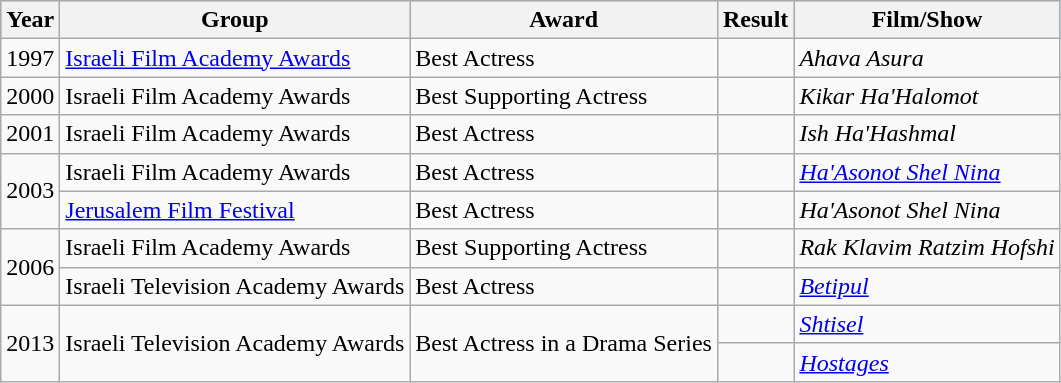<table class="wikitable">
<tr style="background:#b0c4de; text-align:center;">
<th>Year</th>
<th>Group</th>
<th>Award</th>
<th>Result</th>
<th>Film/Show</th>
</tr>
<tr>
<td>1997</td>
<td><a href='#'>Israeli Film Academy Awards</a></td>
<td>Best Actress</td>
<td></td>
<td><em>Ahava Asura</em></td>
</tr>
<tr>
<td>2000</td>
<td>Israeli Film Academy Awards</td>
<td>Best Supporting Actress</td>
<td></td>
<td><em>Kikar Ha'Halomot</em></td>
</tr>
<tr>
<td>2001</td>
<td>Israeli Film Academy Awards</td>
<td>Best Actress</td>
<td></td>
<td><em>Ish Ha'Hashmal</em></td>
</tr>
<tr>
<td rowspan="2">2003</td>
<td>Israeli Film Academy Awards</td>
<td>Best Actress</td>
<td></td>
<td><em><a href='#'>Ha'Asonot Shel Nina</a></em></td>
</tr>
<tr>
<td><a href='#'>Jerusalem Film Festival</a></td>
<td>Best Actress</td>
<td></td>
<td><em>Ha'Asonot Shel Nina</em></td>
</tr>
<tr>
<td rowspan="2">2006</td>
<td>Israeli Film Academy Awards</td>
<td>Best Supporting Actress</td>
<td></td>
<td><em>Rak Klavim Ratzim Hofshi</em></td>
</tr>
<tr>
<td>Israeli Television Academy Awards</td>
<td>Best Actress</td>
<td></td>
<td><em><a href='#'>Betipul</a></em></td>
</tr>
<tr>
<td rowspan="2">2013</td>
<td rowspan="2">Israeli Television Academy Awards</td>
<td rowspan="2">Best Actress in a Drama Series</td>
<td></td>
<td><em><a href='#'>Shtisel</a></em></td>
</tr>
<tr>
<td></td>
<td><em><a href='#'>Hostages</a></em></td>
</tr>
</table>
